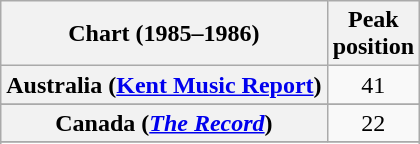<table class="wikitable sortable plainrowheaders" style="text-align:center">
<tr>
<th scope="col">Chart (1985–1986)</th>
<th scope="col">Peak<br>position</th>
</tr>
<tr>
<th scope="row">Australia (<a href='#'>Kent Music Report</a>)</th>
<td>41</td>
</tr>
<tr>
</tr>
<tr>
</tr>
<tr>
</tr>
<tr>
<th scope="row">Canada (<em><a href='#'>The Record</a></em>)</th>
<td>22</td>
</tr>
<tr>
</tr>
<tr>
</tr>
<tr>
</tr>
</table>
